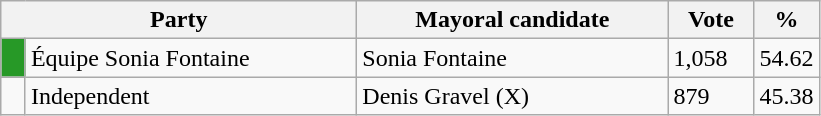<table class="wikitable">
<tr>
<th bgcolor="#DDDDFF" width="230px" colspan="2">Party</th>
<th bgcolor="#DDDDFF" width="200px">Mayoral candidate</th>
<th bgcolor="#DDDDFF" width="50px">Vote</th>
<th bgcolor="#DDDDFF" width="30px">%</th>
</tr>
<tr>
<td bgcolor="#279927"> </td>
<td>Équipe Sonia Fontaine</td>
<td>Sonia Fontaine</td>
<td>1,058</td>
<td>54.62</td>
</tr>
<tr>
<td> </td>
<td>Independent</td>
<td>Denis Gravel (X)</td>
<td>879</td>
<td>45.38</td>
</tr>
</table>
